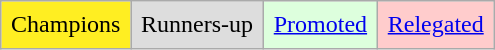<table class="wikitable">
<tr>
<td style="background-color:#FE2;padding:0.4em">Champions</td>
<td style="background-color:#DDD;padding:0.4em">Runners-up</td>
<td style="background-color:#DFD;padding:0.4em"><a href='#'>Promoted</a></td>
<td style="background-color:#FCC;padding:0.4em"><a href='#'>Relegated</a></td>
</tr>
</table>
